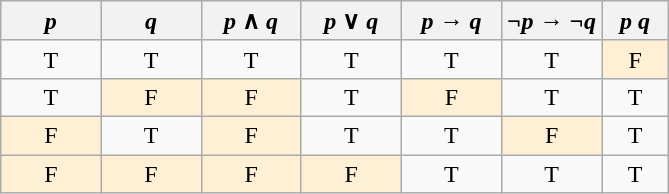<table class="wikitable" style="margin:1em; text-align:center;">
<tr>
<th style="width:15%"><em>p</em></th>
<th style="width:15%"><em>q</em></th>
<th style="width:15%"><em>p</em> ∧ <em>q</em></th>
<th style="width:15%"><em>p</em> ∨ <em>q</em></th>
<th style="width:15%"><em>p</em> → <em>q</em></th>
<th style="width:15%"><em>¬p</em> → <em>¬q</em></th>
<th style="width:15%"><em>p</em> <em>q</em></th>
</tr>
<tr>
<td>T</td>
<td>T</td>
<td>T</td>
<td>T</td>
<td>T</td>
<td>T</td>
<td style="background:papayawhip">F</td>
</tr>
<tr>
<td>T</td>
<td style="background:papayawhip">F</td>
<td style="background:papayawhip">F</td>
<td>T</td>
<td style="background:papayawhip">F</td>
<td>T</td>
<td>T</td>
</tr>
<tr>
<td style="background:papayawhip">F</td>
<td>T</td>
<td style="background:papayawhip">F</td>
<td>T</td>
<td>T</td>
<td style="background:papayawhip">F</td>
<td>T</td>
</tr>
<tr>
<td style="background:papayawhip">F</td>
<td style="background:papayawhip">F</td>
<td style="background:papayawhip">F</td>
<td style="background:papayawhip">F</td>
<td>T</td>
<td>T</td>
<td>T</td>
</tr>
</table>
